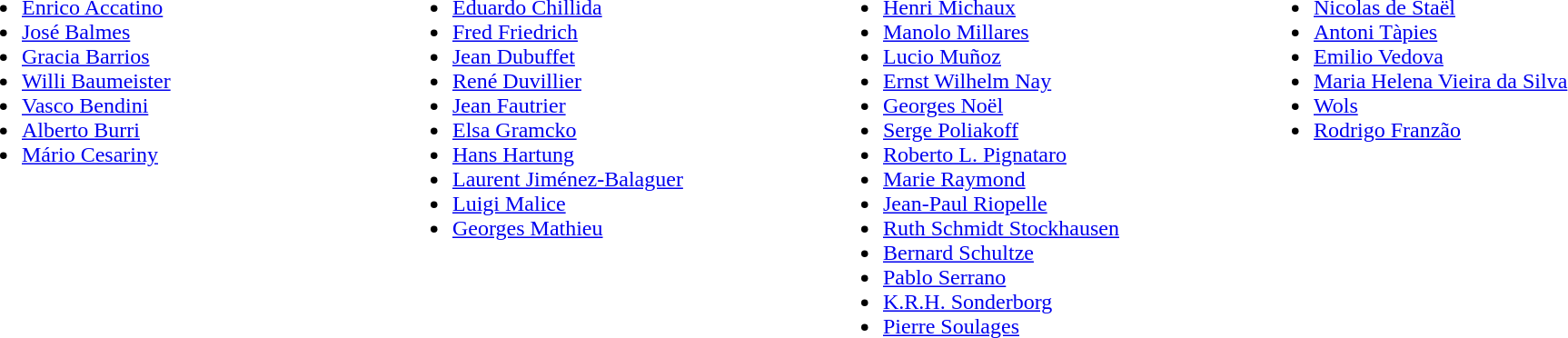<table width="100%" align="center" border="0" cellpadding="0" cellspacing="0" style="border: 0px solid #E5FFEC; background-color: #=#E5FFEC">
<tr>
<td valign="top" width="25%"><br><ul><li><a href='#'>Enrico Accatino</a></li><li><a href='#'>José Balmes</a></li><li><a href='#'>Gracia Barrios</a></li><li><a href='#'>Willi Baumeister</a></li><li><a href='#'>Vasco Bendini</a></li><li><a href='#'>Alberto Burri</a></li><li><a href='#'>Mário Cesariny</a></li></ul></td>
<td valign="top" width="25%"><br><ul><li><a href='#'>Eduardo Chillida</a></li><li><a href='#'>Fred Friedrich</a></li><li><a href='#'>Jean Dubuffet</a></li><li><a href='#'>René Duvillier</a></li><li><a href='#'>Jean Fautrier</a></li><li><a href='#'>Elsa Gramcko</a></li><li><a href='#'>Hans Hartung</a></li><li><a href='#'>Laurent Jiménez-Balaguer</a></li><li><a href='#'>Luigi Malice</a></li><li><a href='#'>Georges Mathieu</a></li></ul></td>
<td valign="top" width="25%"><br><ul><li><a href='#'>Henri Michaux</a></li><li><a href='#'>Manolo Millares</a></li><li><a href='#'>Lucio Muñoz</a></li><li><a href='#'>Ernst Wilhelm Nay</a></li><li><a href='#'>Georges Noël</a></li><li><a href='#'>Serge Poliakoff</a></li><li><a href='#'>Roberto L. Pignataro</a></li><li><a href='#'>Marie Raymond</a></li><li><a href='#'>Jean-Paul Riopelle</a></li><li><a href='#'>Ruth Schmidt Stockhausen</a></li><li><a href='#'>Bernard Schultze</a></li><li><a href='#'>Pablo Serrano</a></li><li><a href='#'>K.R.H. Sonderborg</a></li><li><a href='#'>Pierre Soulages</a></li></ul></td>
<td valign="top" width="25%"><br><ul><li><a href='#'>Nicolas de Staël</a></li><li><a href='#'>Antoni Tàpies</a></li><li><a href='#'>Emilio Vedova</a></li><li><a href='#'>Maria Helena Vieira da Silva</a></li><li><a href='#'>Wols</a></li><li><a href='#'>Rodrigo Franzão</a></li></ul></td>
</tr>
</table>
